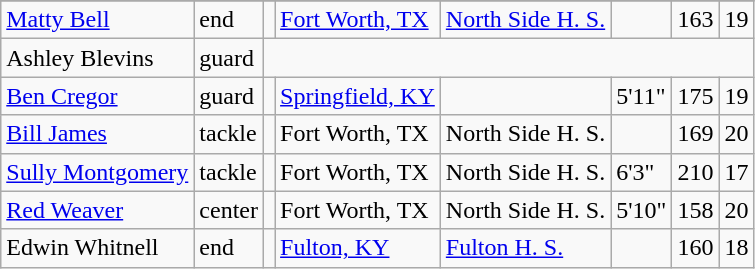<table class="wikitable">
<tr>
</tr>
<tr>
<td><a href='#'>Matty Bell</a></td>
<td>end</td>
<td></td>
<td><a href='#'>Fort Worth, TX</a></td>
<td><a href='#'>North Side H. S.</a></td>
<td></td>
<td>163</td>
<td>19</td>
</tr>
<tr>
<td>Ashley Blevins</td>
<td>guard</td>
</tr>
<tr>
<td><a href='#'>Ben Cregor</a></td>
<td>guard</td>
<td></td>
<td><a href='#'>Springfield, KY</a></td>
<td></td>
<td>5'11"</td>
<td>175</td>
<td>19</td>
</tr>
<tr>
<td><a href='#'>Bill James</a></td>
<td>tackle</td>
<td></td>
<td>Fort Worth, TX</td>
<td>North Side H. S.</td>
<td></td>
<td>169</td>
<td>20</td>
</tr>
<tr>
<td><a href='#'>Sully Montgomery</a></td>
<td>tackle</td>
<td></td>
<td>Fort Worth, TX</td>
<td>North Side H. S.</td>
<td>6'3"</td>
<td>210</td>
<td>17</td>
</tr>
<tr>
<td><a href='#'>Red Weaver</a></td>
<td>center</td>
<td></td>
<td>Fort Worth, TX</td>
<td>North Side H. S.</td>
<td>5'10"</td>
<td>158</td>
<td>20</td>
</tr>
<tr>
<td>Edwin Whitnell</td>
<td>end</td>
<td></td>
<td><a href='#'>Fulton, KY</a></td>
<td><a href='#'>Fulton H. S.</a></td>
<td></td>
<td>160</td>
<td>18</td>
</tr>
</table>
